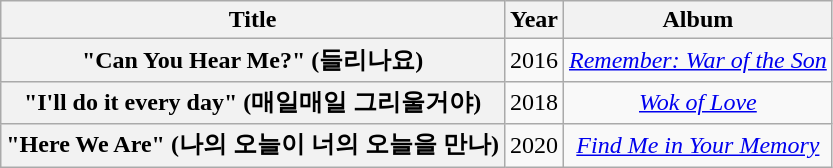<table class="wikitable plainrowheaders" style="text-align:center;">
<tr>
<th>Title</th>
<th>Year</th>
<th>Album</th>
</tr>
<tr>
<th scope="row">"Can You Hear Me?" (들리나요)</th>
<td>2016</td>
<td><em><a href='#'>Remember: War of the Son</a></em></td>
</tr>
<tr>
<th scope="row">"I'll do it every day" (매일매일 그리울거야)</th>
<td>2018</td>
<td><em><a href='#'>Wok of Love</a></em></td>
</tr>
<tr>
<th scope="row">"Here We Are" (나의 오늘이 너의 오늘을 만나)</th>
<td>2020</td>
<td><em><a href='#'>Find Me in Your Memory</a></em></td>
</tr>
</table>
